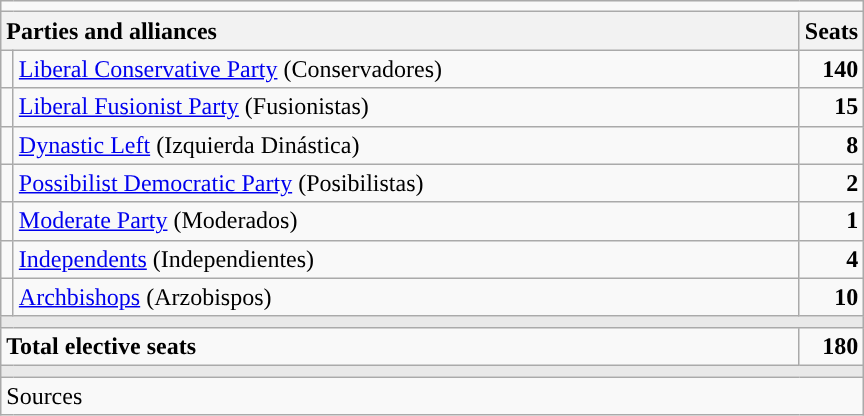<table class="wikitable" style="text-align:right;">
<tr>
<td colspan="3"></td>
</tr>
<tr>
<th style="text-align:left;" colspan="2" width="525">Parties and alliances</th>
<th width="35">Seats</th>
</tr>
<tr>
<td width="1" style="color:inherit;background:"></td>
<td align="left"><a href='#'>Liberal Conservative Party</a> (Conservadores)</td>
<td><strong>140</strong></td>
</tr>
<tr>
<td style="color:inherit;background:"></td>
<td align="left"><a href='#'>Liberal Fusionist Party</a> (Fusionistas)</td>
<td><strong>15</strong></td>
</tr>
<tr>
<td style="color:inherit;background:"></td>
<td align="left"><a href='#'>Dynastic Left</a> (Izquierda Dinástica)</td>
<td><strong>8</strong></td>
</tr>
<tr>
<td style="color:inherit;background:"></td>
<td align="left"><a href='#'>Possibilist Democratic Party</a> (Posibilistas)</td>
<td><strong>2</strong></td>
</tr>
<tr>
<td style="color:inherit;background:"></td>
<td align="left"><a href='#'>Moderate Party</a> (Moderados)</td>
<td><strong>1</strong></td>
</tr>
<tr>
<td style="color:inherit;background:"></td>
<td align="left"><a href='#'>Independents</a> (Independientes)</td>
<td><strong>4</strong></td>
</tr>
<tr>
<td style="color:inherit;background:"></td>
<td align="left"><a href='#'>Archbishops</a> (Arzobispos)</td>
<td><strong>10</strong></td>
</tr>
<tr>
<td colspan="3" bgcolor="#E9E9E9"></td>
</tr>
<tr style="font-weight:bold;">
<td align="left" colspan="2">Total elective seats</td>
<td>180</td>
</tr>
<tr>
<td colspan="3" bgcolor="#E9E9E9"></td>
</tr>
<tr>
<td align="left" colspan="3">Sources</td>
</tr>
</table>
